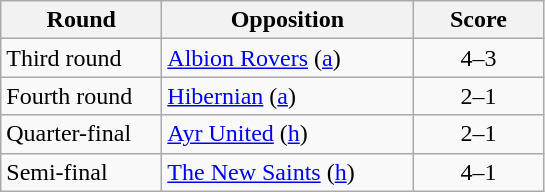<table class="wikitable" >
<tr>
<th width=100>Round</th>
<th width=160>Opposition</th>
<th width=80>Score</th>
</tr>
<tr>
<td>Third round</td>
<td><a href='#'>Albion Rovers</a> (<a href='#'>a</a>)</td>
<td align=center>4–3 </td>
</tr>
<tr>
<td>Fourth round</td>
<td><a href='#'>Hibernian</a> (<a href='#'>a</a>)</td>
<td align=center>2–1</td>
</tr>
<tr>
<td>Quarter-final</td>
<td><a href='#'>Ayr United</a> (<a href='#'>h</a>)</td>
<td align=center>2–1</td>
</tr>
<tr>
<td>Semi-final</td>
<td> <a href='#'>The New Saints</a> (<a href='#'>h</a>)</td>
<td align=center>4–1</td>
</tr>
</table>
